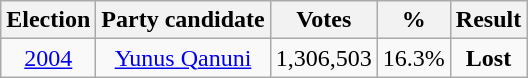<table class="wikitable" style="text-align:center">
<tr>
<th>Election</th>
<th>Party candidate</th>
<th>Votes</th>
<th>%</th>
<th>Result</th>
</tr>
<tr>
<td><a href='#'>2004</a></td>
<td><a href='#'>Yunus Qanuni</a></td>
<td>1,306,503</td>
<td>16.3%</td>
<td><strong>Lost</strong> </td>
</tr>
</table>
